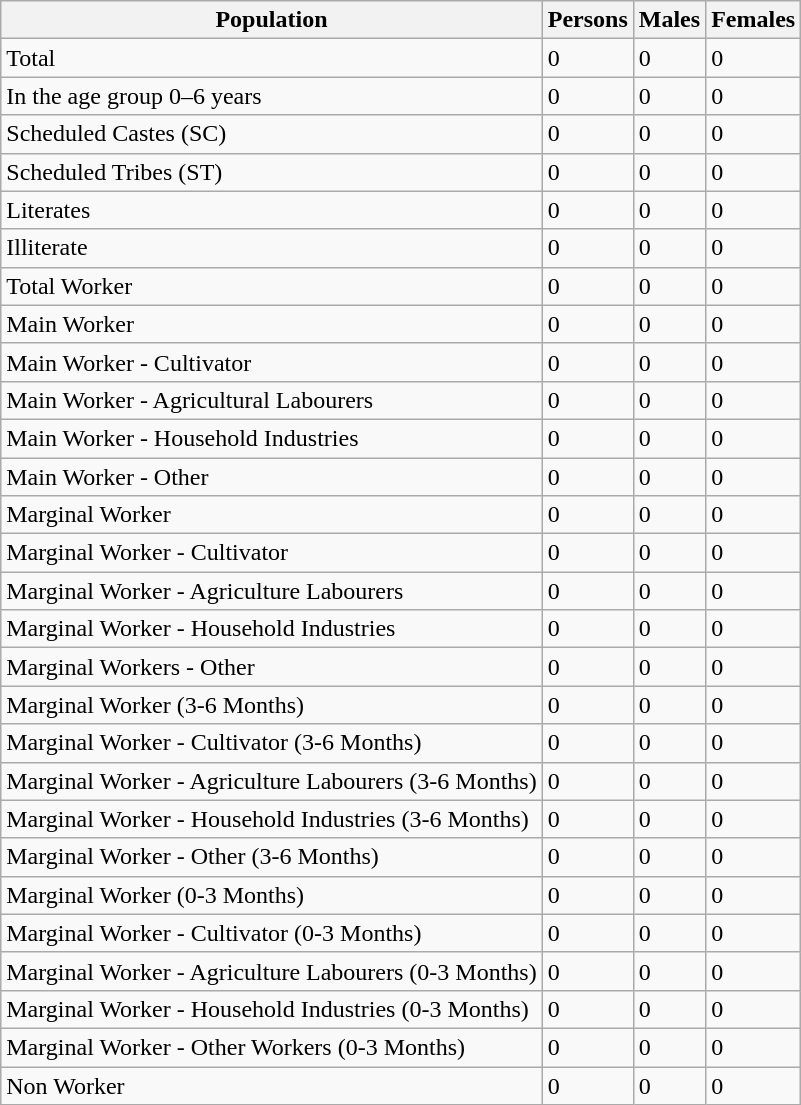<table class="wikitable">
<tr>
<th>Population</th>
<th>Persons</th>
<th>Males</th>
<th>Females</th>
</tr>
<tr>
<td>Total</td>
<td>0</td>
<td>0</td>
<td>0</td>
</tr>
<tr>
<td>In the age group 0–6 years</td>
<td>0</td>
<td>0</td>
<td>0</td>
</tr>
<tr>
<td>Scheduled Castes (SC)</td>
<td>0</td>
<td>0</td>
<td>0</td>
</tr>
<tr>
<td>Scheduled Tribes (ST)</td>
<td>0</td>
<td>0</td>
<td>0</td>
</tr>
<tr>
<td>Literates</td>
<td>0</td>
<td>0</td>
<td>0</td>
</tr>
<tr>
<td>Illiterate</td>
<td>0</td>
<td>0</td>
<td>0</td>
</tr>
<tr>
<td>Total Worker</td>
<td>0</td>
<td>0</td>
<td>0</td>
</tr>
<tr>
<td>Main Worker</td>
<td>0</td>
<td>0</td>
<td>0</td>
</tr>
<tr>
<td>Main Worker - Cultivator</td>
<td>0</td>
<td>0</td>
<td>0</td>
</tr>
<tr>
<td>Main Worker - Agricultural Labourers</td>
<td>0</td>
<td>0</td>
<td>0</td>
</tr>
<tr>
<td>Main Worker - Household Industries</td>
<td>0</td>
<td>0</td>
<td>0</td>
</tr>
<tr>
<td>Main Worker - Other</td>
<td>0</td>
<td>0</td>
<td>0</td>
</tr>
<tr>
<td>Marginal Worker</td>
<td>0</td>
<td>0</td>
<td>0</td>
</tr>
<tr>
<td>Marginal Worker - Cultivator</td>
<td>0</td>
<td>0</td>
<td>0</td>
</tr>
<tr>
<td>Marginal Worker - Agriculture Labourers</td>
<td>0</td>
<td>0</td>
<td>0</td>
</tr>
<tr>
<td>Marginal Worker - Household Industries</td>
<td>0</td>
<td>0</td>
<td>0</td>
</tr>
<tr>
<td>Marginal Workers - Other</td>
<td>0</td>
<td>0</td>
<td>0</td>
</tr>
<tr>
<td>Marginal Worker (3-6 Months)</td>
<td>0</td>
<td>0</td>
<td>0</td>
</tr>
<tr>
<td>Marginal Worker - Cultivator (3-6 Months)</td>
<td>0</td>
<td>0</td>
<td>0</td>
</tr>
<tr>
<td>Marginal Worker - Agriculture Labourers (3-6 Months)</td>
<td>0</td>
<td>0</td>
<td>0</td>
</tr>
<tr>
<td>Marginal Worker - Household Industries (3-6 Months)</td>
<td>0</td>
<td>0</td>
<td>0</td>
</tr>
<tr>
<td>Marginal Worker - Other (3-6 Months)</td>
<td>0</td>
<td>0</td>
<td>0</td>
</tr>
<tr>
<td>Marginal Worker (0-3 Months)</td>
<td>0</td>
<td>0</td>
<td>0</td>
</tr>
<tr>
<td>Marginal Worker - Cultivator (0-3 Months)</td>
<td>0</td>
<td>0</td>
<td>0</td>
</tr>
<tr>
<td>Marginal Worker - Agriculture Labourers (0-3 Months)</td>
<td>0</td>
<td>0</td>
<td>0</td>
</tr>
<tr>
<td>Marginal Worker - Household Industries (0-3 Months)</td>
<td>0</td>
<td>0</td>
<td>0</td>
</tr>
<tr>
<td>Marginal Worker - Other Workers (0-3 Months)</td>
<td>0</td>
<td>0</td>
<td>0</td>
</tr>
<tr>
<td>Non Worker</td>
<td>0</td>
<td>0</td>
<td>0</td>
</tr>
</table>
